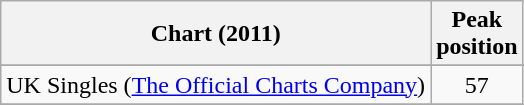<table class="wikitable sortable">
<tr>
<th scope="col">Chart (2011)</th>
<th scope="col">Peak<br>position</th>
</tr>
<tr>
</tr>
<tr>
<td>UK Singles (<a href='#'>The Official Charts Company</a>)</td>
<td style="text-align:center;">57</td>
</tr>
<tr>
</tr>
</table>
